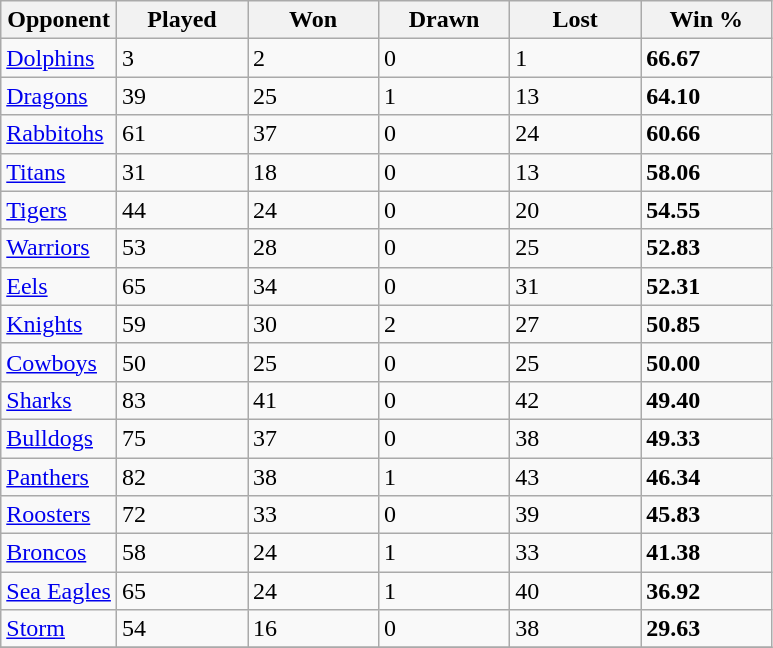<table class="wikitable sortable defaultcenter col1left">
<tr>
<th>Opponent</th>
<th style="width:5em">Played</th>
<th style="width:5em">Won</th>
<th style="width:5em">Drawn</th>
<th style="width:5em">Lost</th>
<th style="width:5em">Win %</th>
</tr>
<tr>
<td> <a href='#'>Dolphins</a></td>
<td>3</td>
<td>2</td>
<td>0</td>
<td>1</td>
<td><strong>66.67</strong></td>
</tr>
<tr>
<td> <a href='#'>Dragons</a></td>
<td>39</td>
<td>25</td>
<td>1</td>
<td>13</td>
<td><strong>64.10</strong></td>
</tr>
<tr>
<td> <a href='#'>Rabbitohs</a></td>
<td>61</td>
<td>37</td>
<td>0</td>
<td>24</td>
<td><strong>60.66</strong></td>
</tr>
<tr>
<td> <a href='#'>Titans</a></td>
<td>31</td>
<td>18</td>
<td>0</td>
<td>13</td>
<td><strong>58.06</strong></td>
</tr>
<tr>
<td> <a href='#'>Tigers</a></td>
<td>44</td>
<td>24</td>
<td>0</td>
<td>20</td>
<td><strong>54.55</strong></td>
</tr>
<tr>
<td> <a href='#'>Warriors</a></td>
<td>53</td>
<td>28</td>
<td>0</td>
<td>25</td>
<td><strong>52.83</strong></td>
</tr>
<tr>
<td> <a href='#'>Eels</a></td>
<td>65</td>
<td>34</td>
<td>0</td>
<td>31</td>
<td><strong>52.31</strong></td>
</tr>
<tr>
<td> <a href='#'>Knights</a></td>
<td>59</td>
<td>30</td>
<td>2</td>
<td>27</td>
<td><strong>50.85</strong></td>
</tr>
<tr>
<td> <a href='#'>Cowboys</a></td>
<td>50</td>
<td>25</td>
<td>0</td>
<td>25</td>
<td><strong>50.00</strong></td>
</tr>
<tr>
<td> <a href='#'>Sharks</a></td>
<td>83</td>
<td>41</td>
<td>0</td>
<td>42</td>
<td><strong>49.40</strong></td>
</tr>
<tr>
<td> <a href='#'>Bulldogs</a></td>
<td>75</td>
<td>37</td>
<td>0</td>
<td>38</td>
<td><strong>49.33</strong></td>
</tr>
<tr>
<td> <a href='#'>Panthers</a></td>
<td>82</td>
<td>38</td>
<td>1</td>
<td>43</td>
<td><strong>46.34</strong></td>
</tr>
<tr>
<td> <a href='#'>Roosters</a></td>
<td>72</td>
<td>33</td>
<td>0</td>
<td>39</td>
<td><strong>45.83</strong></td>
</tr>
<tr>
<td> <a href='#'>Broncos</a></td>
<td>58</td>
<td>24</td>
<td>1</td>
<td>33</td>
<td><strong>41.38</strong></td>
</tr>
<tr>
<td> <a href='#'>Sea Eagles</a></td>
<td>65</td>
<td>24</td>
<td>1</td>
<td>40</td>
<td><strong>36.92</strong></td>
</tr>
<tr>
<td> <a href='#'>Storm</a></td>
<td>54</td>
<td>16</td>
<td>0</td>
<td>38</td>
<td><strong>29.63</strong></td>
</tr>
<tr class="sortbottom">
</tr>
</table>
